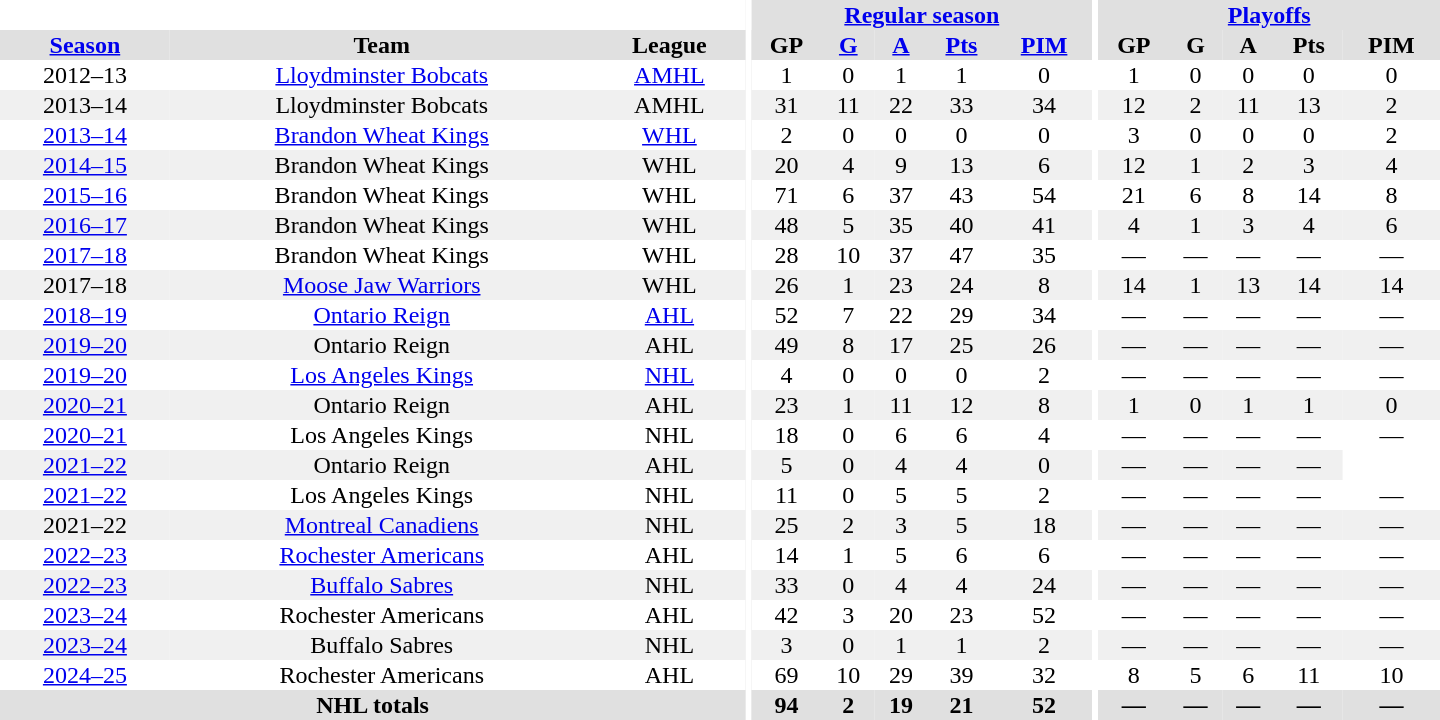<table border="0" cellpadding="1" cellspacing="0" style="text-align:center; width:60em">
<tr bgcolor="#e0e0e0">
<th colspan="3" bgcolor="#ffffff"></th>
<th rowspan="103" bgcolor="#ffffff"></th>
<th colspan="5"><a href='#'>Regular season</a></th>
<th rowspan="103" bgcolor="#ffffff"></th>
<th colspan="5"><a href='#'>Playoffs</a></th>
</tr>
<tr bgcolor="#e0e0e0">
<th><a href='#'>Season</a></th>
<th>Team</th>
<th>League</th>
<th>GP</th>
<th><a href='#'>G</a></th>
<th><a href='#'>A</a></th>
<th><a href='#'>Pts</a></th>
<th><a href='#'>PIM</a></th>
<th>GP</th>
<th>G</th>
<th>A</th>
<th>Pts</th>
<th>PIM</th>
</tr>
<tr>
<td>2012–13</td>
<td><a href='#'>Lloydminster Bobcats</a></td>
<td><a href='#'>AMHL</a></td>
<td>1</td>
<td>0</td>
<td>1</td>
<td>1</td>
<td>0</td>
<td>1</td>
<td>0</td>
<td>0</td>
<td>0</td>
<td>0</td>
</tr>
<tr bgcolor="#f0f0f0">
<td>2013–14</td>
<td>Lloydminster Bobcats</td>
<td>AMHL</td>
<td>31</td>
<td>11</td>
<td>22</td>
<td>33</td>
<td>34</td>
<td>12</td>
<td>2</td>
<td>11</td>
<td>13</td>
<td>2</td>
</tr>
<tr>
<td><a href='#'>2013–14</a></td>
<td><a href='#'>Brandon Wheat Kings</a></td>
<td><a href='#'>WHL</a></td>
<td>2</td>
<td>0</td>
<td>0</td>
<td>0</td>
<td>0</td>
<td>3</td>
<td>0</td>
<td>0</td>
<td>0</td>
<td>2</td>
</tr>
<tr bgcolor="#f0f0f0">
<td><a href='#'>2014–15</a></td>
<td>Brandon Wheat Kings</td>
<td>WHL</td>
<td>20</td>
<td>4</td>
<td>9</td>
<td>13</td>
<td>6</td>
<td>12</td>
<td>1</td>
<td>2</td>
<td>3</td>
<td>4</td>
</tr>
<tr>
<td><a href='#'>2015–16</a></td>
<td>Brandon Wheat Kings</td>
<td>WHL</td>
<td>71</td>
<td>6</td>
<td>37</td>
<td>43</td>
<td>54</td>
<td>21</td>
<td>6</td>
<td>8</td>
<td>14</td>
<td>8</td>
</tr>
<tr bgcolor="#f0f0f0">
<td><a href='#'>2016–17</a></td>
<td>Brandon Wheat Kings</td>
<td>WHL</td>
<td>48</td>
<td>5</td>
<td>35</td>
<td>40</td>
<td>41</td>
<td>4</td>
<td>1</td>
<td>3</td>
<td>4</td>
<td>6</td>
</tr>
<tr>
<td><a href='#'>2017–18</a></td>
<td>Brandon Wheat Kings</td>
<td>WHL</td>
<td>28</td>
<td>10</td>
<td>37</td>
<td>47</td>
<td>35</td>
<td>—</td>
<td>—</td>
<td>—</td>
<td>—</td>
<td>—</td>
</tr>
<tr bgcolor="#f0f0f0">
<td>2017–18</td>
<td><a href='#'>Moose Jaw Warriors</a></td>
<td>WHL</td>
<td>26</td>
<td>1</td>
<td>23</td>
<td>24</td>
<td>8</td>
<td>14</td>
<td>1</td>
<td>13</td>
<td>14</td>
<td>14</td>
</tr>
<tr>
<td><a href='#'>2018–19</a></td>
<td><a href='#'>Ontario Reign</a></td>
<td><a href='#'>AHL</a></td>
<td>52</td>
<td>7</td>
<td>22</td>
<td>29</td>
<td>34</td>
<td>—</td>
<td>—</td>
<td>—</td>
<td>—</td>
<td>—</td>
</tr>
<tr bgcolor="#f0f0f0">
<td><a href='#'>2019–20</a></td>
<td>Ontario Reign</td>
<td>AHL</td>
<td>49</td>
<td>8</td>
<td>17</td>
<td>25</td>
<td>26</td>
<td>—</td>
<td>—</td>
<td>—</td>
<td>—</td>
<td>—</td>
</tr>
<tr>
<td><a href='#'>2019–20</a></td>
<td><a href='#'>Los Angeles Kings</a></td>
<td><a href='#'>NHL</a></td>
<td>4</td>
<td>0</td>
<td>0</td>
<td>0</td>
<td>2</td>
<td>—</td>
<td>—</td>
<td>—</td>
<td>—</td>
<td>—</td>
</tr>
<tr bgcolor="#f0f0f0">
<td><a href='#'>2020–21</a></td>
<td>Ontario Reign</td>
<td>AHL</td>
<td>23</td>
<td>1</td>
<td>11</td>
<td>12</td>
<td>8</td>
<td>1</td>
<td>0</td>
<td>1</td>
<td>1</td>
<td>0</td>
</tr>
<tr>
<td><a href='#'>2020–21</a></td>
<td>Los Angeles Kings</td>
<td>NHL</td>
<td>18</td>
<td>0</td>
<td>6</td>
<td>6</td>
<td>4</td>
<td>—</td>
<td>—</td>
<td>—</td>
<td>—</td>
<td>—</td>
</tr>
<tr bgcolor="#f0f0f0">
<td><a href='#'>2021–22</a></td>
<td>Ontario Reign</td>
<td>AHL</td>
<td>5</td>
<td>0</td>
<td>4</td>
<td>4</td>
<td>0</td>
<td>—</td>
<td>—</td>
<td —>—</td>
<td>—</td>
</tr>
<tr>
<td><a href='#'>2021–22</a></td>
<td>Los Angeles Kings</td>
<td>NHL</td>
<td>11</td>
<td>0</td>
<td>5</td>
<td>5</td>
<td>2</td>
<td>—</td>
<td>—</td>
<td>—</td>
<td>—</td>
<td>—</td>
</tr>
<tr bgcolor="#f0f0f0">
<td>2021–22</td>
<td><a href='#'>Montreal Canadiens</a></td>
<td>NHL</td>
<td>25</td>
<td>2</td>
<td>3</td>
<td>5</td>
<td>18</td>
<td>—</td>
<td>—</td>
<td>—</td>
<td>—</td>
<td>—</td>
</tr>
<tr>
<td><a href='#'>2022–23</a></td>
<td><a href='#'>Rochester Americans</a></td>
<td>AHL</td>
<td>14</td>
<td>1</td>
<td>5</td>
<td>6</td>
<td>6</td>
<td>—</td>
<td>—</td>
<td>—</td>
<td>—</td>
<td>—</td>
</tr>
<tr bgcolor="#f0f0f0">
<td><a href='#'>2022–23</a></td>
<td><a href='#'>Buffalo Sabres</a></td>
<td>NHL</td>
<td>33</td>
<td>0</td>
<td>4</td>
<td>4</td>
<td>24</td>
<td>—</td>
<td>—</td>
<td>—</td>
<td>—</td>
<td>—</td>
</tr>
<tr>
<td><a href='#'>2023–24</a></td>
<td>Rochester Americans</td>
<td>AHL</td>
<td>42</td>
<td>3</td>
<td>20</td>
<td>23</td>
<td>52</td>
<td>—</td>
<td>—</td>
<td>—</td>
<td>—</td>
<td>—</td>
</tr>
<tr bgcolor="#f0f0f0">
<td><a href='#'>2023–24</a></td>
<td>Buffalo Sabres</td>
<td>NHL</td>
<td>3</td>
<td>0</td>
<td>1</td>
<td>1</td>
<td>2</td>
<td>—</td>
<td>—</td>
<td>—</td>
<td>—</td>
<td>—</td>
</tr>
<tr>
<td><a href='#'>2024–25</a></td>
<td>Rochester Americans</td>
<td>AHL</td>
<td>69</td>
<td>10</td>
<td>29</td>
<td>39</td>
<td>32</td>
<td>8</td>
<td>5</td>
<td>6</td>
<td>11</td>
<td>10</td>
</tr>
<tr bgcolor="#e0e0e0">
<th colspan="3">NHL totals</th>
<th>94</th>
<th>2</th>
<th>19</th>
<th>21</th>
<th>52</th>
<th>—</th>
<th>—</th>
<th>—</th>
<th>—</th>
<th>—</th>
</tr>
</table>
